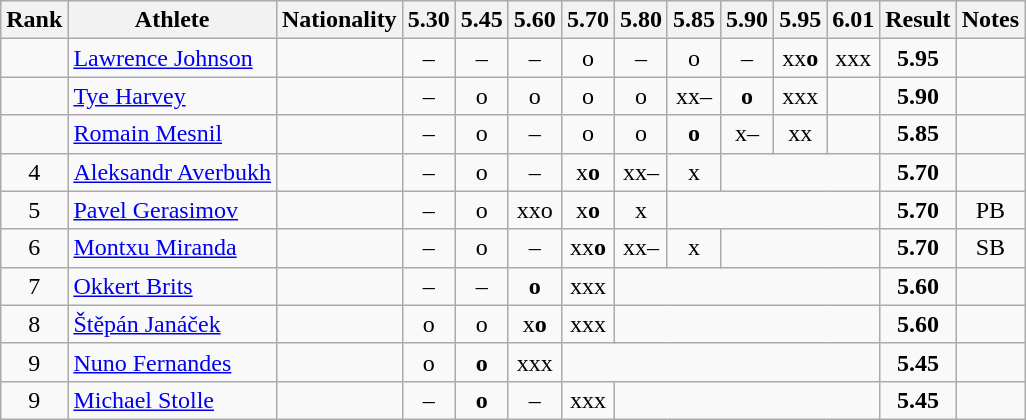<table class="wikitable sortable" style="text-align:center">
<tr>
<th>Rank</th>
<th>Athlete</th>
<th>Nationality</th>
<th>5.30</th>
<th>5.45</th>
<th>5.60</th>
<th>5.70</th>
<th>5.80</th>
<th>5.85</th>
<th>5.90</th>
<th>5.95</th>
<th>6.01</th>
<th>Result</th>
<th>Notes</th>
</tr>
<tr>
<td></td>
<td align="left"><a href='#'>Lawrence Johnson</a></td>
<td align=left></td>
<td>–</td>
<td>–</td>
<td>–</td>
<td>o</td>
<td>–</td>
<td>o</td>
<td>–</td>
<td>xx<strong>o</strong></td>
<td>xxx</td>
<td><strong>5.95</strong></td>
<td></td>
</tr>
<tr>
<td></td>
<td align="left"><a href='#'>Tye Harvey</a></td>
<td align=left></td>
<td>–</td>
<td>o</td>
<td>o</td>
<td>o</td>
<td>o</td>
<td>xx–</td>
<td><strong>o</strong></td>
<td>xxx</td>
<td></td>
<td><strong>5.90</strong></td>
<td></td>
</tr>
<tr>
<td></td>
<td align="left"><a href='#'>Romain Mesnil</a></td>
<td align=left></td>
<td>–</td>
<td>o</td>
<td>–</td>
<td>o</td>
<td>o</td>
<td><strong>o</strong></td>
<td>x–</td>
<td>xx</td>
<td></td>
<td><strong>5.85</strong></td>
<td></td>
</tr>
<tr>
<td>4</td>
<td align="left"><a href='#'>Aleksandr Averbukh</a></td>
<td align=left></td>
<td>–</td>
<td>o</td>
<td>–</td>
<td>x<strong>o</strong></td>
<td>xx–</td>
<td>x</td>
<td colspan=3></td>
<td><strong>5.70</strong></td>
<td></td>
</tr>
<tr>
<td>5</td>
<td align="left"><a href='#'>Pavel Gerasimov</a></td>
<td align=left></td>
<td>–</td>
<td>o</td>
<td>xxo</td>
<td>x<strong>o</strong></td>
<td>x</td>
<td colspan=4></td>
<td><strong>5.70</strong></td>
<td>PB</td>
</tr>
<tr>
<td>6</td>
<td align="left"><a href='#'>Montxu Miranda</a></td>
<td align=left></td>
<td>–</td>
<td>o</td>
<td>–</td>
<td>xx<strong>o</strong></td>
<td>xx–</td>
<td>x</td>
<td colspan=3></td>
<td><strong>5.70</strong></td>
<td>SB</td>
</tr>
<tr>
<td>7</td>
<td align="left"><a href='#'>Okkert Brits</a></td>
<td align=left></td>
<td>–</td>
<td>–</td>
<td><strong>o</strong></td>
<td>xxx</td>
<td colspan=5></td>
<td><strong>5.60</strong></td>
<td></td>
</tr>
<tr>
<td>8</td>
<td align="left"><a href='#'>Štěpán Janáček</a></td>
<td align=left></td>
<td>o</td>
<td>o</td>
<td>x<strong>o</strong></td>
<td>xxx</td>
<td colspan=5></td>
<td><strong>5.60</strong></td>
<td></td>
</tr>
<tr>
<td>9</td>
<td align="left"><a href='#'>Nuno Fernandes</a></td>
<td align=left></td>
<td>o</td>
<td><strong>o</strong></td>
<td>xxx</td>
<td colspan=6></td>
<td><strong>5.45</strong></td>
<td></td>
</tr>
<tr>
<td>9</td>
<td align="left"><a href='#'>Michael Stolle</a></td>
<td align=left></td>
<td>–</td>
<td><strong>o</strong></td>
<td>–</td>
<td>xxx</td>
<td colspan=5></td>
<td><strong>5.45</strong></td>
<td></td>
</tr>
</table>
